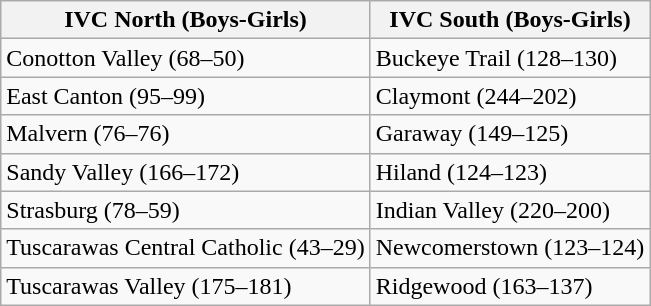<table class="wikitable">
<tr>
<th>IVC North (Boys-Girls)</th>
<th>IVC South (Boys-Girls)</th>
</tr>
<tr>
<td>Conotton Valley (68–50)</td>
<td>Buckeye Trail (128–130)</td>
</tr>
<tr>
<td>East Canton (95–99)</td>
<td>Claymont (244–202)</td>
</tr>
<tr>
<td>Malvern (76–76)</td>
<td>Garaway (149–125)</td>
</tr>
<tr>
<td>Sandy Valley (166–172)</td>
<td>Hiland (124–123)</td>
</tr>
<tr>
<td>Strasburg (78–59)</td>
<td>Indian Valley (220–200)</td>
</tr>
<tr>
<td>Tuscarawas  Central Catholic (43–29)</td>
<td>Newcomerstown (123–124)</td>
</tr>
<tr>
<td>Tuscarawas Valley (175–181)</td>
<td>Ridgewood (163–137)</td>
</tr>
</table>
